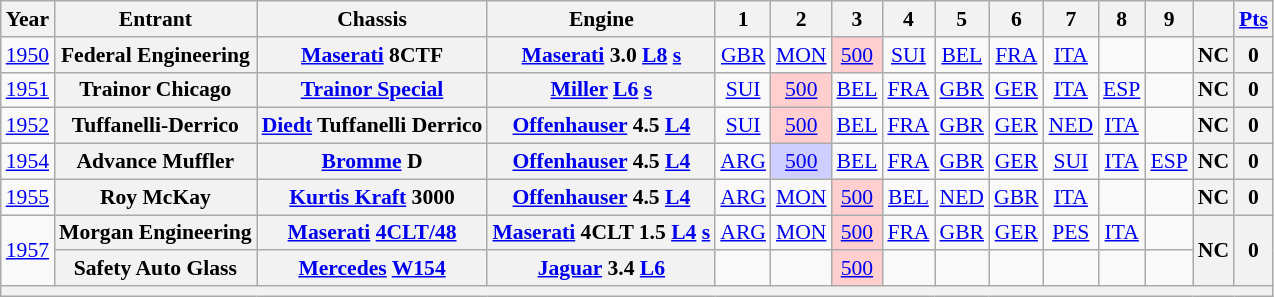<table class="wikitable" style="text-align:center; font-size:90%">
<tr>
<th>Year</th>
<th>Entrant</th>
<th>Chassis</th>
<th>Engine</th>
<th>1</th>
<th>2</th>
<th>3</th>
<th>4</th>
<th>5</th>
<th>6</th>
<th>7</th>
<th>8</th>
<th>9</th>
<th></th>
<th><a href='#'>Pts</a></th>
</tr>
<tr>
<td><a href='#'>1950</a></td>
<th>Federal Engineering</th>
<th><a href='#'>Maserati</a> 8CTF</th>
<th><a href='#'>Maserati</a> 3.0 <a href='#'>L8</a> <a href='#'>s</a></th>
<td><a href='#'>GBR</a></td>
<td><a href='#'>MON</a></td>
<td style="background:#ffcfcf;"><a href='#'>500</a><br></td>
<td><a href='#'>SUI</a></td>
<td><a href='#'>BEL</a></td>
<td><a href='#'>FRA</a></td>
<td><a href='#'>ITA</a></td>
<td></td>
<td></td>
<th>NC</th>
<th>0</th>
</tr>
<tr>
<td><a href='#'>1951</a></td>
<th>Trainor Chicago</th>
<th><a href='#'>Trainor Special</a></th>
<th><a href='#'>Miller</a> <a href='#'>L6</a> <a href='#'>s</a></th>
<td><a href='#'>SUI</a></td>
<td style="background:#FFCFCF;"><a href='#'>500</a><br></td>
<td><a href='#'>BEL</a></td>
<td><a href='#'>FRA</a></td>
<td><a href='#'>GBR</a></td>
<td><a href='#'>GER</a></td>
<td><a href='#'>ITA</a></td>
<td><a href='#'>ESP</a></td>
<td></td>
<th>NC</th>
<th>0</th>
</tr>
<tr>
<td><a href='#'>1952</a></td>
<th>Tuffanelli-Derrico</th>
<th><a href='#'>Diedt</a> Tuffanelli Derrico</th>
<th><a href='#'>Offenhauser</a> 4.5 <a href='#'>L4</a></th>
<td><a href='#'>SUI</a></td>
<td style="background:#ffcfcf;"><a href='#'>500</a><br></td>
<td><a href='#'>BEL</a></td>
<td><a href='#'>FRA</a></td>
<td><a href='#'>GBR</a></td>
<td><a href='#'>GER</a></td>
<td><a href='#'>NED</a></td>
<td><a href='#'>ITA</a></td>
<td></td>
<th>NC</th>
<th>0</th>
</tr>
<tr>
<td><a href='#'>1954</a></td>
<th>Advance Muffler</th>
<th><a href='#'>Bromme</a> D</th>
<th><a href='#'>Offenhauser</a> 4.5 <a href='#'>L4</a></th>
<td><a href='#'>ARG</a></td>
<td style="background:#CFCFFF;"><a href='#'>500</a><br></td>
<td><a href='#'>BEL</a></td>
<td><a href='#'>FRA</a></td>
<td><a href='#'>GBR</a></td>
<td><a href='#'>GER</a></td>
<td><a href='#'>SUI</a></td>
<td><a href='#'>ITA</a></td>
<td><a href='#'>ESP</a></td>
<th>NC</th>
<th>0</th>
</tr>
<tr>
<td><a href='#'>1955</a></td>
<th>Roy McKay</th>
<th><a href='#'>Kurtis Kraft</a> 3000</th>
<th><a href='#'>Offenhauser</a> 4.5 <a href='#'>L4</a></th>
<td><a href='#'>ARG</a></td>
<td><a href='#'>MON</a></td>
<td style="background:#ffcfcf;"><a href='#'>500</a><br></td>
<td><a href='#'>BEL</a></td>
<td><a href='#'>NED</a></td>
<td><a href='#'>GBR</a></td>
<td><a href='#'>ITA</a></td>
<td></td>
<td></td>
<th>NC</th>
<th>0</th>
</tr>
<tr>
<td rowspan=2><a href='#'>1957</a></td>
<th>Morgan Engineering</th>
<th><a href='#'>Maserati</a> <a href='#'>4CLT/48</a></th>
<th><a href='#'>Maserati</a> 4CLT 1.5 <a href='#'>L4</a> <a href='#'>s</a></th>
<td><a href='#'>ARG</a></td>
<td><a href='#'>MON</a></td>
<td style="background:#ffcfcf;"><a href='#'>500</a><br></td>
<td><a href='#'>FRA</a></td>
<td><a href='#'>GBR</a></td>
<td><a href='#'>GER</a></td>
<td><a href='#'>PES</a></td>
<td><a href='#'>ITA</a></td>
<td></td>
<th rowspan=2>NC</th>
<th rowspan=2>0</th>
</tr>
<tr>
<th>Safety Auto Glass</th>
<th><a href='#'>Mercedes</a> <a href='#'>W154</a></th>
<th><a href='#'>Jaguar</a> 3.4 <a href='#'>L6</a></th>
<td></td>
<td></td>
<td style="background:#ffcfcf;"><a href='#'>500</a><br></td>
<td></td>
<td></td>
<td></td>
<td></td>
<td></td>
<td></td>
</tr>
<tr>
<th colspan=15></th>
</tr>
</table>
